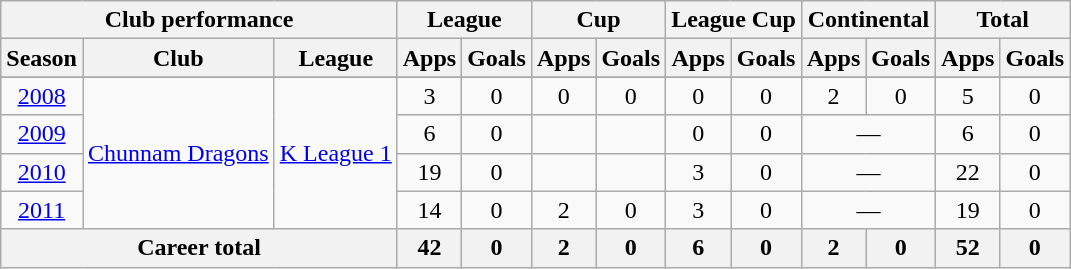<table class="wikitable" style="text-align:center">
<tr>
<th colspan=3>Club performance</th>
<th colspan=2>League</th>
<th colspan=2>Cup</th>
<th colspan=2>League Cup</th>
<th colspan=2>Continental</th>
<th colspan=2>Total</th>
</tr>
<tr>
<th>Season</th>
<th>Club</th>
<th>League</th>
<th>Apps</th>
<th>Goals</th>
<th>Apps</th>
<th>Goals</th>
<th>Apps</th>
<th>Goals</th>
<th>Apps</th>
<th>Goals</th>
<th>Apps</th>
<th>Goals</th>
</tr>
<tr>
</tr>
<tr>
<td><a href='#'>2008</a></td>
<td rowspan="4"><a href='#'>Chunnam Dragons</a></td>
<td rowspan="4"><a href='#'>K League 1</a></td>
<td>3</td>
<td>0</td>
<td>0</td>
<td>0</td>
<td>0</td>
<td>0</td>
<td>2</td>
<td>0</td>
<td>5</td>
<td>0</td>
</tr>
<tr>
<td><a href='#'>2009</a></td>
<td>6</td>
<td>0</td>
<td></td>
<td></td>
<td>0</td>
<td>0</td>
<td colspan="2">—</td>
<td>6</td>
<td>0</td>
</tr>
<tr>
<td><a href='#'>2010</a></td>
<td>19</td>
<td>0</td>
<td></td>
<td></td>
<td>3</td>
<td>0</td>
<td colspan="2">—</td>
<td>22</td>
<td>0</td>
</tr>
<tr>
<td><a href='#'>2011</a></td>
<td>14</td>
<td>0</td>
<td>2</td>
<td>0</td>
<td>3</td>
<td>0</td>
<td colspan="2">—</td>
<td>19</td>
<td>0</td>
</tr>
<tr>
<th colspan=3>Career total</th>
<th>42</th>
<th>0</th>
<th>2</th>
<th>0</th>
<th>6</th>
<th>0</th>
<th>2</th>
<th>0</th>
<th>52</th>
<th>0</th>
</tr>
</table>
